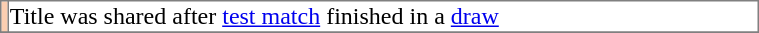<table class="toccolours" border="1" style="border-collapse: collapse; width: 40%; margin: left;">
<tr>
<td style="background:#FBCEB1; text-align: center;"></td>
<td>Title was shared after <a href='#'>test match</a> finished in a <a href='#'>draw</a></td>
</tr>
<tr>
</tr>
</table>
